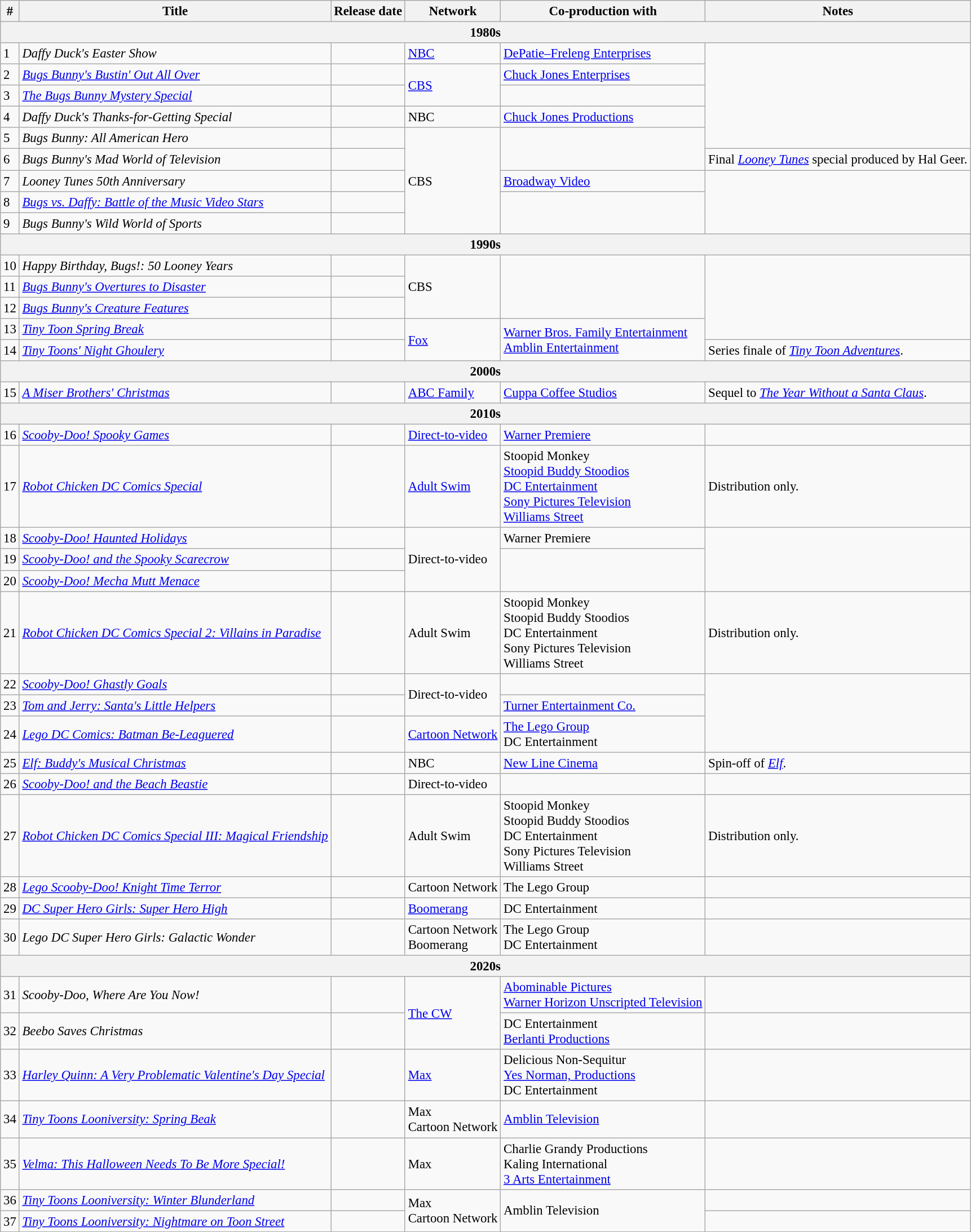<table class="wikitable sortable" style="font-size:95%;">
<tr>
<th>#</th>
<th>Title</th>
<th>Release date</th>
<th>Network</th>
<th>Co-production with</th>
<th>Notes</th>
</tr>
<tr>
<th colspan="6">1980s</th>
</tr>
<tr>
<td>1</td>
<td><em>Daffy Duck's Easter Show</em></td>
<td></td>
<td><a href='#'>NBC</a></td>
<td><a href='#'>DePatie–Freleng Enterprises</a></td>
<td rowspan="5"></td>
</tr>
<tr>
<td>2</td>
<td><em><a href='#'>Bugs Bunny's Bustin' Out All Over</a></em></td>
<td></td>
<td rowspan="2"><a href='#'>CBS</a></td>
<td><a href='#'>Chuck Jones Enterprises</a></td>
</tr>
<tr>
<td>3</td>
<td><em><a href='#'>The Bugs Bunny Mystery Special</a></em></td>
<td></td>
<td></td>
</tr>
<tr>
<td>4</td>
<td><em>Daffy Duck's Thanks-for-Getting Special</em></td>
<td></td>
<td>NBC</td>
<td><a href='#'>Chuck Jones Productions</a></td>
</tr>
<tr>
<td>5</td>
<td><em>Bugs Bunny: All American Hero</em></td>
<td></td>
<td rowspan="5">CBS</td>
<td rowspan="2"></td>
</tr>
<tr>
<td>6</td>
<td><em>Bugs Bunny's Mad World of Television</em></td>
<td></td>
<td>Final <em><a href='#'>Looney Tunes</a></em> special produced by Hal Geer.</td>
</tr>
<tr>
<td>7</td>
<td><em>Looney Tunes 50th Anniversary</em></td>
<td></td>
<td><a href='#'>Broadway Video</a></td>
<td rowspan="3"></td>
</tr>
<tr>
<td>8</td>
<td><em><a href='#'>Bugs vs. Daffy: Battle of the Music Video Stars</a></em></td>
<td></td>
<td rowspan="2"></td>
</tr>
<tr>
<td>9</td>
<td><em>Bugs Bunny's Wild World of Sports</em></td>
<td></td>
</tr>
<tr>
<th colspan="6">1990s</th>
</tr>
<tr>
<td>10</td>
<td><em>Happy Birthday, Bugs!: 50 Looney Years</em></td>
<td></td>
<td rowspan="3">CBS</td>
<td rowspan="3"></td>
<td rowspan="4"></td>
</tr>
<tr>
<td>11</td>
<td><em><a href='#'>Bugs Bunny's Overtures to Disaster</a></em></td>
<td></td>
</tr>
<tr>
<td>12</td>
<td><em><a href='#'>Bugs Bunny's Creature Features</a></em></td>
<td></td>
</tr>
<tr>
<td>13</td>
<td><em><a href='#'>Tiny Toon Spring Break</a></em></td>
<td></td>
<td rowspan="2"><a href='#'>Fox</a></td>
<td rowspan="2"><a href='#'>Warner Bros. Family Entertainment</a><br><a href='#'>Amblin Entertainment</a></td>
</tr>
<tr>
<td>14</td>
<td><em><a href='#'>Tiny Toons' Night Ghoulery</a></em></td>
<td></td>
<td>Series finale of <em><a href='#'>Tiny Toon Adventures</a></em>.</td>
</tr>
<tr>
<th colspan="6">2000s</th>
</tr>
<tr>
<td>15</td>
<td><em><a href='#'>A Miser Brothers' Christmas</a></em></td>
<td></td>
<td><a href='#'>ABC Family</a></td>
<td><a href='#'>Cuppa Coffee Studios</a></td>
<td>Sequel to <em><a href='#'>The Year Without a Santa Claus</a></em>.</td>
</tr>
<tr>
<th colspan="6">2010s</th>
</tr>
<tr>
<td>16</td>
<td><em><a href='#'>Scooby-Doo! Spooky Games</a></em></td>
<td></td>
<td><a href='#'>Direct-to-video</a></td>
<td><a href='#'>Warner Premiere</a></td>
<td></td>
</tr>
<tr>
<td>17</td>
<td><em><a href='#'>Robot Chicken DC Comics Special</a></em></td>
<td></td>
<td><a href='#'>Adult Swim</a></td>
<td>Stoopid Monkey<br><a href='#'>Stoopid Buddy Stoodios</a><br><a href='#'>DC Entertainment</a><br><a href='#'>Sony Pictures Television</a><br><a href='#'>Williams Street</a></td>
<td>Distribution only.</td>
</tr>
<tr>
<td>18</td>
<td><em><a href='#'>Scooby-Doo! Haunted Holidays</a></em></td>
<td></td>
<td rowspan="3">Direct-to-video</td>
<td>Warner Premiere</td>
<td rowspan="3"></td>
</tr>
<tr>
<td>19</td>
<td><em><a href='#'>Scooby-Doo! and the Spooky Scarecrow</a></em></td>
<td></td>
<td rowspan="2"></td>
</tr>
<tr>
<td>20</td>
<td><em><a href='#'>Scooby-Doo! Mecha Mutt Menace</a></em></td>
<td></td>
</tr>
<tr>
<td>21</td>
<td><em><a href='#'>Robot Chicken DC Comics Special 2: Villains in Paradise</a></em></td>
<td></td>
<td>Adult Swim</td>
<td>Stoopid Monkey<br>Stoopid Buddy Stoodios<br>DC Entertainment<br>Sony Pictures Television<br>Williams Street</td>
<td>Distribution only.</td>
</tr>
<tr>
<td>22</td>
<td><em><a href='#'>Scooby-Doo! Ghastly Goals</a></em></td>
<td></td>
<td rowspan="2">Direct-to-video</td>
<td></td>
<td rowspan="3"></td>
</tr>
<tr>
<td>23</td>
<td><em><a href='#'>Tom and Jerry: Santa's Little Helpers</a></em></td>
<td></td>
<td><a href='#'>Turner Entertainment Co.</a></td>
</tr>
<tr>
<td>24</td>
<td><em><a href='#'>Lego DC Comics: Batman Be-Leaguered</a></em></td>
<td></td>
<td><a href='#'>Cartoon Network</a></td>
<td><a href='#'>The Lego Group</a><br>DC Entertainment</td>
</tr>
<tr>
<td>25</td>
<td><em><a href='#'>Elf: Buddy's Musical Christmas</a></em></td>
<td></td>
<td>NBC</td>
<td><a href='#'>New Line Cinema</a></td>
<td>Spin-off of <em><a href='#'>Elf</a></em>.</td>
</tr>
<tr>
<td>26</td>
<td><em><a href='#'>Scooby-Doo! and the Beach Beastie</a></em></td>
<td></td>
<td>Direct-to-video</td>
<td></td>
<td></td>
</tr>
<tr>
<td>27</td>
<td><em><a href='#'>Robot Chicken DC Comics Special III: Magical Friendship</a></em></td>
<td></td>
<td>Adult Swim</td>
<td>Stoopid Monkey<br>Stoopid Buddy Stoodios<br>DC Entertainment<br>Sony Pictures Television<br>Williams Street</td>
<td>Distribution only.</td>
</tr>
<tr>
<td>28</td>
<td><em><a href='#'>Lego Scooby-Doo! Knight Time Terror</a></em></td>
<td></td>
<td>Cartoon Network</td>
<td>The Lego Group</td>
<td></td>
</tr>
<tr>
<td>29</td>
<td><em><a href='#'>DC Super Hero Girls: Super Hero High</a></em></td>
<td></td>
<td><a href='#'>Boomerang</a></td>
<td>DC Entertainment</td>
<td></td>
</tr>
<tr>
<td>30</td>
<td><em>Lego DC Super Hero Girls: Galactic Wonder</em></td>
<td></td>
<td>Cartoon Network<br>Boomerang</td>
<td>The Lego Group<br>DC Entertainment</td>
<td></td>
</tr>
<tr>
<th colspan="6">2020s</th>
</tr>
<tr>
<td>31</td>
<td><em>Scooby-Doo, Where Are You Now!</em></td>
<td></td>
<td rowspan="2"><a href='#'>The CW</a></td>
<td><a href='#'>Abominable Pictures</a><br><a href='#'>Warner Horizon Unscripted Television</a></td>
<td></td>
</tr>
<tr>
<td>32</td>
<td><em>Beebo Saves Christmas</em></td>
<td></td>
<td>DC Entertainment<br><a href='#'>Berlanti Productions</a></td>
<td></td>
</tr>
<tr>
<td>33</td>
<td><em><a href='#'>Harley Quinn: A Very Problematic Valentine's Day Special</a></em></td>
<td></td>
<td><a href='#'>Max</a></td>
<td>Delicious Non-Sequitur<br><a href='#'>Yes Norman, Productions</a><br>DC Entertainment</td>
<td></td>
</tr>
<tr>
<td>34</td>
<td><em><a href='#'>Tiny Toons Looniversity: Spring Beak</a></em></td>
<td></td>
<td>Max<br>Cartoon Network</td>
<td><a href='#'>Amblin Television</a></td>
<td></td>
</tr>
<tr>
<td>35</td>
<td><em><a href='#'>Velma: This Halloween Needs To Be More Special!</a></em></td>
<td></td>
<td>Max</td>
<td>Charlie Grandy Productions<br>Kaling International<br><a href='#'>3 Arts Entertainment</a></td>
<td></td>
</tr>
<tr>
<td>36</td>
<td><em><a href='#'>Tiny Toons Looniversity: Winter Blunderland</a></em></td>
<td></td>
<td rowspan="2">Max<br>Cartoon Network</td>
<td rowspan="2">Amblin Television</td>
<td></td>
</tr>
<tr>
<td>37</td>
<td><em><a href='#'>Tiny Toons Looniversity: Nightmare on Toon Street</a></em></td>
<td></td>
<td></td>
</tr>
</table>
